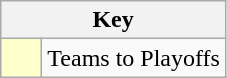<table class="wikitable" style="text-align: center;">
<tr>
<th colspan=2>Key</th>
</tr>
<tr>
<td style="background:#ffffcc; width:20px;"></td>
<td align=left>Teams to Playoffs</td>
</tr>
</table>
